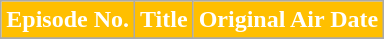<table class="wikitable plainrowheaders">
<tr style="color:white">
<th style="background: #FFBF00;">Episode No.</th>
<th style="background: #FFBF00;">Title</th>
<th style="background: #FFBF00;">Original Air Date</th>
</tr>
<tr>
</tr>
</table>
